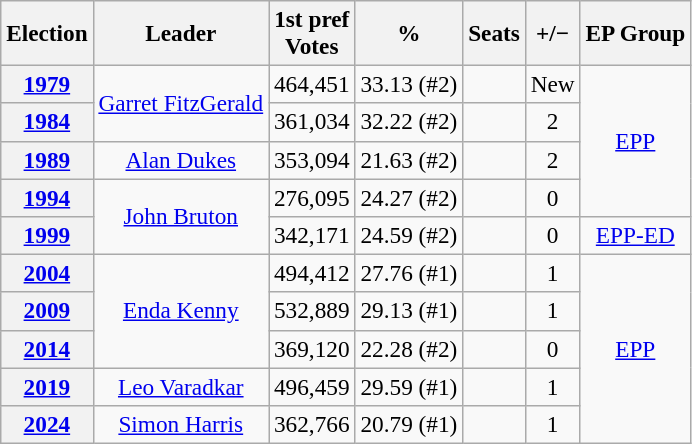<table class="wikitable" style=text-align:center;font-size:97%;">
<tr>
<th>Election</th>
<th>Leader</th>
<th>1st pref<br>Votes</th>
<th>%</th>
<th>Seats</th>
<th>+/−</th>
<th>EP Group</th>
</tr>
<tr>
<th><a href='#'>1979</a></th>
<td rowspan=2><a href='#'>Garret FitzGerald</a></td>
<td>464,451</td>
<td>33.13 (#2)</td>
<td></td>
<td>New</td>
<td rowspan=4><a href='#'>EPP</a></td>
</tr>
<tr>
<th><a href='#'>1984</a></th>
<td>361,034</td>
<td>32.22 (#2)</td>
<td></td>
<td> 2</td>
</tr>
<tr>
<th><a href='#'>1989</a></th>
<td><a href='#'>Alan Dukes</a></td>
<td>353,094</td>
<td>21.63 (#2)</td>
<td></td>
<td> 2</td>
</tr>
<tr>
<th><a href='#'>1994</a></th>
<td rowspan=2><a href='#'>John Bruton</a></td>
<td>276,095</td>
<td>24.27 (#2)</td>
<td></td>
<td> 0</td>
</tr>
<tr>
<th><a href='#'>1999</a></th>
<td>342,171</td>
<td>24.59 (#2)</td>
<td></td>
<td> 0</td>
<td><a href='#'>EPP-ED</a></td>
</tr>
<tr>
<th><a href='#'>2004</a></th>
<td rowspan=3><a href='#'>Enda Kenny</a></td>
<td>494,412</td>
<td>27.76 (#1)</td>
<td></td>
<td> 1</td>
<td rowspan=5><a href='#'>EPP</a></td>
</tr>
<tr>
<th><a href='#'>2009</a></th>
<td>532,889</td>
<td>29.13 (#1)</td>
<td></td>
<td> 1</td>
</tr>
<tr>
<th><a href='#'>2014</a></th>
<td>369,120</td>
<td>22.28 (#2)</td>
<td></td>
<td> 0</td>
</tr>
<tr>
<th><a href='#'>2019</a></th>
<td><a href='#'>Leo Varadkar</a></td>
<td>496,459</td>
<td>29.59 (#1)</td>
<td></td>
<td> 1</td>
</tr>
<tr>
<th><a href='#'>2024</a></th>
<td><a href='#'>Simon Harris</a></td>
<td>362,766</td>
<td>20.79 (#1)</td>
<td></td>
<td> 1</td>
</tr>
</table>
